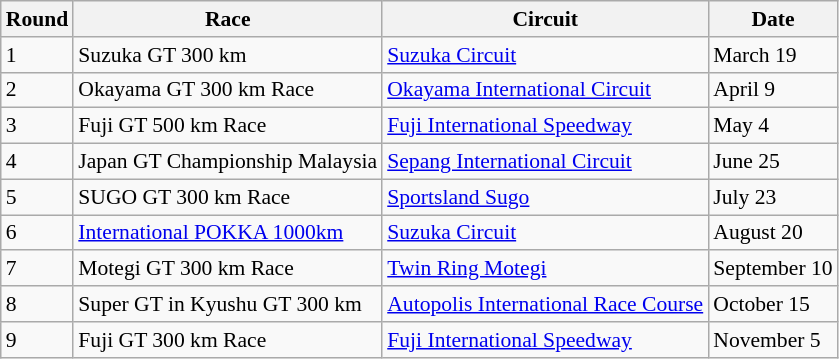<table class="wikitable" style="font-size: 90%">
<tr>
<th>Round</th>
<th>Race</th>
<th>Circuit</th>
<th>Date</th>
</tr>
<tr>
<td>1</td>
<td> Suzuka GT 300 km</td>
<td><a href='#'>Suzuka Circuit</a></td>
<td>March 19</td>
</tr>
<tr>
<td>2</td>
<td> Okayama GT 300 km Race</td>
<td><a href='#'>Okayama International Circuit</a></td>
<td>April 9</td>
</tr>
<tr>
<td>3</td>
<td> Fuji GT 500 km Race</td>
<td><a href='#'>Fuji International Speedway</a></td>
<td>May 4</td>
</tr>
<tr>
<td>4</td>
<td> Japan GT Championship Malaysia</td>
<td><a href='#'>Sepang International Circuit</a></td>
<td>June 25</td>
</tr>
<tr>
<td>5</td>
<td> SUGO GT 300 km Race</td>
<td><a href='#'>Sportsland Sugo</a></td>
<td>July 23</td>
</tr>
<tr>
<td>6</td>
<td> <a href='#'>International POKKA 1000km</a></td>
<td><a href='#'>Suzuka Circuit</a></td>
<td>August 20</td>
</tr>
<tr>
<td>7</td>
<td> Motegi GT 300 km Race</td>
<td><a href='#'>Twin Ring Motegi</a></td>
<td>September 10</td>
</tr>
<tr>
<td>8</td>
<td> Super GT in Kyushu GT 300 km</td>
<td><a href='#'>Autopolis International Race Course</a></td>
<td>October 15</td>
</tr>
<tr>
<td>9</td>
<td> Fuji GT 300 km Race</td>
<td><a href='#'>Fuji International Speedway</a></td>
<td>November 5</td>
</tr>
</table>
